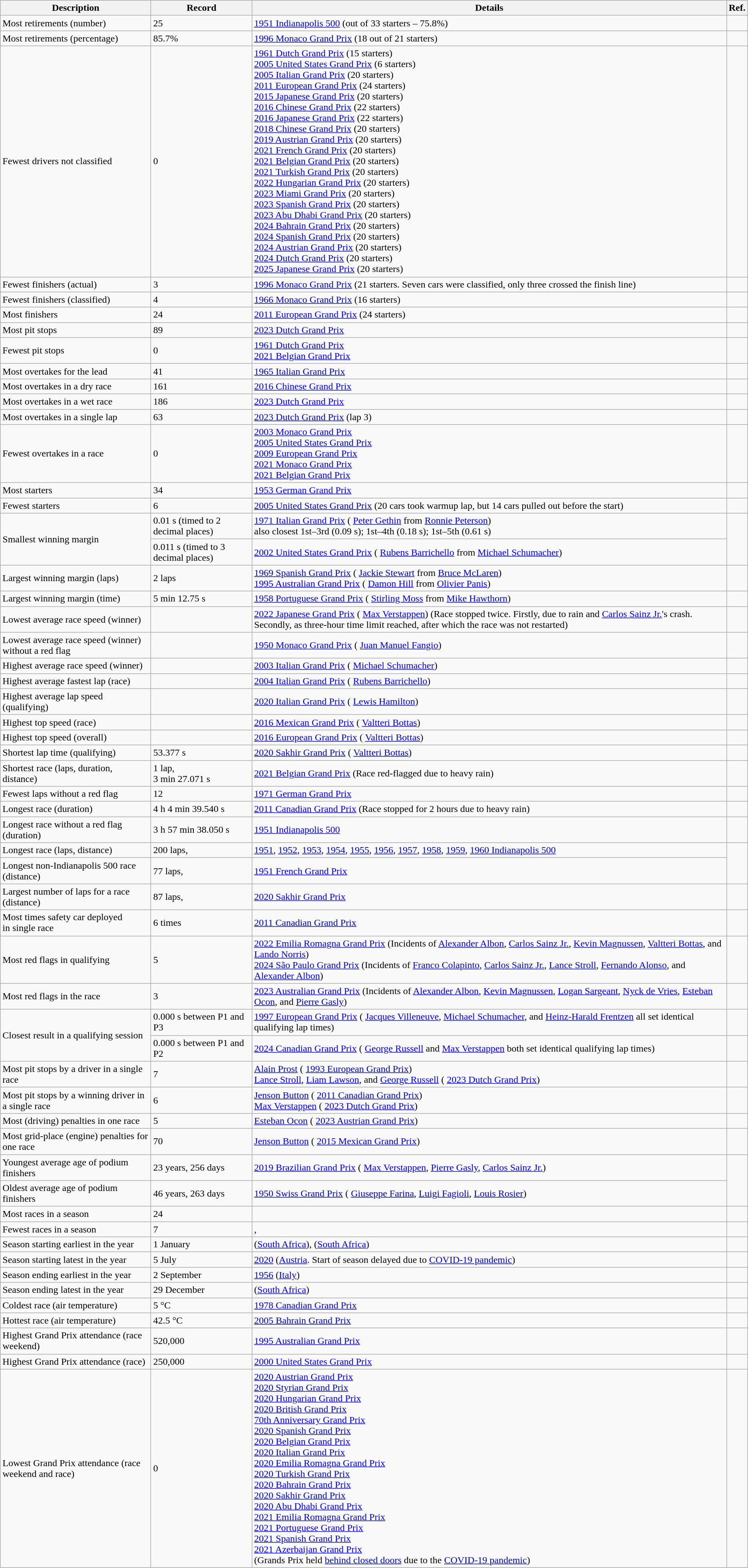<table class="wikitable">
<tr>
<th>Description</th>
<th>Record</th>
<th>Details</th>
<th>Ref.</th>
</tr>
<tr>
<td>Most retirements (number)</td>
<td>25</td>
<td> <a href='#'>1951 Indianapolis 500</a> (out of 33 starters – 75.8%)</td>
<td></td>
</tr>
<tr>
<td>Most retirements (percentage)</td>
<td>85.7%</td>
<td> <a href='#'>1996 Monaco Grand Prix</a> (18 out of 21 starters)</td>
<td></td>
</tr>
<tr>
<td>Fewest drivers not classified</td>
<td>0</td>
<td> <a href='#'>1961 Dutch Grand Prix</a> (15 starters)<br> <a href='#'>2005 United States Grand Prix</a> (6 starters)<br> <a href='#'>2005 Italian Grand Prix</a> (20 starters)<br> <a href='#'>2011 European Grand Prix</a> (24 starters)<br> <a href='#'>2015 Japanese Grand Prix</a> (20 starters)<br> <a href='#'>2016 Chinese Grand Prix</a> (22 starters)<br> <a href='#'>2016 Japanese Grand Prix</a> (22 starters)<br> <a href='#'>2018 Chinese Grand Prix</a> (20 starters)<br> <a href='#'>2019 Austrian Grand Prix</a> (20 starters)<br> <a href='#'>2021 French Grand Prix</a> (20 starters)<br> <a href='#'>2021 Belgian Grand Prix</a> (20 starters)<br> <a href='#'>2021 Turkish Grand Prix</a> (20 starters)<br> <a href='#'>2022 Hungarian Grand Prix</a> (20 starters)<br> <a href='#'>2023 Miami Grand Prix</a> (20 starters)<br> <a href='#'>2023 Spanish Grand Prix</a> (20 starters)<br> <a href='#'>2023 Abu Dhabi Grand Prix</a> (20 starters)<br> <a href='#'>2024 Bahrain Grand Prix</a> (20 starters)<br> <a href='#'>2024 Spanish Grand Prix</a> (20 starters)<br> <a href='#'>2024 Austrian Grand Prix</a> (20 starters)<br> <a href='#'>2024 Dutch Grand Prix</a> (20 starters)<br> <a href='#'>2025 Japanese Grand Prix</a> (20 starters)</td>
<td></td>
</tr>
<tr>
<td>Fewest finishers (actual)</td>
<td>3</td>
<td> <a href='#'>1996 Monaco Grand Prix</a> (21 starters. Seven cars were classified, only three crossed the finish line)</td>
<td></td>
</tr>
<tr>
<td>Fewest finishers (classified)</td>
<td>4</td>
<td> <a href='#'>1966 Monaco Grand Prix</a> (16 starters)</td>
<td></td>
</tr>
<tr>
<td>Most finishers</td>
<td>24</td>
<td> <a href='#'>2011 European Grand Prix</a> (24 starters)</td>
<td></td>
</tr>
<tr>
<td>Most pit stops</td>
<td>89</td>
<td> <a href='#'>2023 Dutch Grand Prix</a></td>
<td></td>
</tr>
<tr>
<td>Fewest pit stops</td>
<td>0</td>
<td> <a href='#'>1961 Dutch Grand Prix</a> <br> <a href='#'>2021 Belgian Grand Prix</a></td>
<td></td>
</tr>
<tr>
<td>Most overtakes for the lead</td>
<td>41</td>
<td> <a href='#'>1965 Italian Grand Prix</a></td>
<td></td>
</tr>
<tr>
<td>Most overtakes in a dry race</td>
<td>161</td>
<td> <a href='#'>2016 Chinese Grand Prix</a></td>
<td></td>
</tr>
<tr>
<td>Most overtakes in a wet race</td>
<td>186</td>
<td> <a href='#'>2023 Dutch Grand Prix</a></td>
<td></td>
</tr>
<tr>
<td>Most overtakes in a single lap</td>
<td>63</td>
<td> <a href='#'>2023 Dutch Grand Prix</a> (lap 3)</td>
<td></td>
</tr>
<tr>
<td>Fewest overtakes in a race</td>
<td>0</td>
<td> <a href='#'>2003 Monaco Grand Prix</a><br> <a href='#'>2005 United States Grand Prix</a><br> <a href='#'>2009 European Grand Prix</a><br> <a href='#'>2021 Monaco Grand Prix</a><br> <a href='#'>2021 Belgian Grand Prix</a></td>
<td></td>
</tr>
<tr>
<td>Most starters</td>
<td>34</td>
<td> <a href='#'>1953 German Grand Prix</a></td>
<td></td>
</tr>
<tr>
<td>Fewest starters</td>
<td>6</td>
<td> <a href='#'>2005 United States Grand Prix</a> (20 cars took warmup lap, but 14 cars pulled out before the start)</td>
<td></td>
</tr>
<tr>
<td rowspan="2">Smallest winning margin</td>
<td>0.01 s (timed to 2 decimal places)</td>
<td> <a href='#'>1971 Italian Grand Prix</a> ( <a href='#'>Peter Gethin</a> from  <a href='#'>Ronnie Peterson</a>)<br>also closest 1st–3rd (0.09 s); 1st–4th (0.18 s); 1st–5th (0.61 s)</td>
<td rowspan="2"></td>
</tr>
<tr>
<td>0.011 s (timed to 3 decimal places)</td>
<td> <a href='#'>2002 United States Grand Prix</a> ( <a href='#'>Rubens Barrichello</a> from  <a href='#'>Michael Schumacher</a>)</td>
</tr>
<tr>
<td>Largest winning margin (laps)</td>
<td>2 laps</td>
<td> <a href='#'>1969 Spanish Grand Prix</a> ( <a href='#'>Jackie Stewart</a> from  <a href='#'>Bruce McLaren</a>)<br> <a href='#'>1995 Australian Grand Prix</a> ( <a href='#'>Damon Hill</a> from  <a href='#'>Olivier Panis</a>)</td>
<td></td>
</tr>
<tr>
<td>Largest winning margin (time)</td>
<td>5 min 12.75 s</td>
<td> <a href='#'>1958 Portuguese Grand Prix</a> ( <a href='#'>Stirling Moss</a> from  <a href='#'>Mike Hawthorn</a>)</td>
<td></td>
</tr>
<tr>
<td>Lowest average race speed (winner)</td>
<td></td>
<td> <a href='#'>2022 Japanese Grand Prix</a> ( <a href='#'>Max Verstappen</a>) (Race stopped twice. Firstly, due to rain and  <a href='#'>Carlos Sainz Jr.</a>'s crash. Secondly, as three-hour time limit reached, after which the race was not restarted)</td>
<td></td>
</tr>
<tr>
<td>Lowest average race speed (winner) without a red flag</td>
<td></td>
<td> <a href='#'>1950 Monaco Grand Prix</a> ( <a href='#'>Juan Manuel Fangio</a>)</td>
<td></td>
</tr>
<tr>
<td>Highest average race speed (winner)</td>
<td></td>
<td> <a href='#'>2003 Italian Grand Prix</a> ( <a href='#'>Michael Schumacher</a>)</td>
<td></td>
</tr>
<tr>
<td>Highest average fastest lap (race)</td>
<td></td>
<td> <a href='#'>2004 Italian Grand Prix</a> ( <a href='#'>Rubens Barrichello</a>)</td>
<td></td>
</tr>
<tr>
<td>Highest average lap speed (qualifying)</td>
<td></td>
<td> <a href='#'>2020 Italian Grand Prix</a> ( <a href='#'>Lewis Hamilton</a>)</td>
<td></td>
</tr>
<tr>
<td>Highest top speed (race)</td>
<td></td>
<td> <a href='#'>2016 Mexican Grand Prix</a> ( <a href='#'>Valtteri Bottas</a>)</td>
<td></td>
</tr>
<tr>
<td>Highest top speed (overall)</td>
<td></td>
<td> <a href='#'>2016 European Grand Prix</a> ( <a href='#'>Valtteri Bottas</a>)</td>
<td></td>
</tr>
<tr>
<td>Shortest lap time (qualifying)</td>
<td>53.377 s</td>
<td> <a href='#'>2020 Sakhir Grand Prix</a> ( <a href='#'>Valtteri Bottas</a>)</td>
<td></td>
</tr>
<tr>
<td>Shortest race (laps, duration, distance)</td>
<td>1 lap,<br>3 min 27.071 s<br></td>
<td> <a href='#'>2021 Belgian Grand Prix</a> (Race red-flagged due to heavy rain)</td>
<td></td>
</tr>
<tr>
<td>Fewest laps without a red flag</td>
<td>12</td>
<td> <a href='#'>1971 German Grand Prix</a></td>
<td></td>
</tr>
<tr>
<td>Longest race (duration)</td>
<td>4 h 4 min 39.540 s</td>
<td> <a href='#'>2011 Canadian Grand Prix</a> (Race stopped for 2 hours due to heavy rain)</td>
<td></td>
</tr>
<tr>
<td>Longest race without a red flag (duration)</td>
<td>3 h 57 min 38.050 s</td>
<td> <a href='#'>1951 Indianapolis 500</a></td>
<td></td>
</tr>
<tr>
<td>Longest race (laps, distance)</td>
<td>200 laps,<br></td>
<td> <a href='#'>1951</a>, <a href='#'>1952</a>, <a href='#'>1953</a>, <a href='#'>1954</a>, <a href='#'>1955</a>, <a href='#'>1956</a>, <a href='#'>1957</a>, <a href='#'>1958</a>, <a href='#'>1959</a>, <a href='#'>1960 Indianapolis 500</a></td>
<td rowspan="2"></td>
</tr>
<tr>
<td>Longest non-Indianapolis 500 race (distance)</td>
<td>77 laps,<br></td>
<td> <a href='#'>1951 French Grand Prix</a></td>
</tr>
<tr>
<td>Largest number of laps for a race (distance)</td>
<td>87 laps,<br></td>
<td> <a href='#'>2020 Sakhir Grand Prix</a></td>
<td></td>
</tr>
<tr>
<td>Most times safety car deployed<br> in single race</td>
<td>6 times</td>
<td> <a href='#'>2011 Canadian Grand Prix</a></td>
<td></td>
</tr>
<tr>
<td>Most red flags in qualifying</td>
<td>5</td>
<td> <a href='#'>2022 Emilia Romagna Grand Prix</a> (Incidents of  <a href='#'>Alexander Albon</a>,  <a href='#'>Carlos Sainz Jr.</a>,  <a href='#'>Kevin Magnussen</a>,  <a href='#'>Valtteri Bottas</a>, and  <a href='#'>Lando Norris</a>)<br> <a href='#'>2024 São Paulo Grand Prix</a> (Incidents of  <a href='#'>Franco Colapinto</a>,  <a href='#'>Carlos Sainz Jr.</a>,  <a href='#'>Lance Stroll</a>,  <a href='#'>Fernando Alonso</a>, and  <a href='#'>Alexander Albon</a>)</td>
<td></td>
</tr>
<tr>
<td>Most red flags in the race</td>
<td>3</td>
<td> <a href='#'>2023 Australian Grand Prix</a> (Incidents of  <a href='#'>Alexander Albon</a>,  <a href='#'>Kevin Magnussen</a>,  <a href='#'>Logan Sargeant</a>,  <a href='#'>Nyck de Vries</a>,  <a href='#'>Esteban Ocon</a>, and  <a href='#'>Pierre Gasly</a>)</td>
<td></td>
</tr>
<tr>
<td rowspan="2">Closest result in a qualifying session</td>
<td>0.000 s between P1 and P3</td>
<td> <a href='#'>1997 European Grand Prix</a> ( <a href='#'>Jacques Villeneuve</a>,  <a href='#'>Michael Schumacher</a>, and  <a href='#'>Heinz-Harald Frentzen</a> all set identical qualifying lap times)</td>
<td></td>
</tr>
<tr>
<td>0.000 s between P1 and P2</td>
<td> <a href='#'>2024 Canadian Grand Prix</a> ( <a href='#'>George Russell</a> and  <a href='#'>Max Verstappen</a> both set identical qualifying lap times)</td>
<td></td>
</tr>
<tr>
<td>Most pit stops by a driver in a single race</td>
<td>7</td>
<td> <a href='#'>Alain Prost</a> ( <a href='#'>1993 European Grand Prix</a>)<br> <a href='#'>Lance Stroll</a>,  <a href='#'>Liam Lawson</a>, and  <a href='#'>George Russell</a> ( <a href='#'>2023 Dutch Grand Prix</a>)</td>
<td></td>
</tr>
<tr>
<td>Most pit stops by a winning driver in a single race</td>
<td>6</td>
<td> <a href='#'>Jenson Button</a> ( <a href='#'>2011 Canadian Grand Prix</a>)<br> <a href='#'>Max Verstappen</a> ( <a href='#'>2023 Dutch Grand Prix</a>)</td>
<td></td>
</tr>
<tr>
<td>Most (driving) penalties in one race</td>
<td>5</td>
<td> <a href='#'>Esteban Ocon</a> ( <a href='#'>2023 Austrian Grand Prix</a>)</td>
<td></td>
</tr>
<tr>
<td>Most grid-place (engine) penalties for one race</td>
<td>70</td>
<td> <a href='#'>Jenson Button</a> ( <a href='#'>2015 Mexican Grand Prix</a>)</td>
<td></td>
</tr>
<tr>
<td>Youngest average age of podium finishers</td>
<td>23 years, 256 days</td>
<td> <a href='#'>2019 Brazilian Grand Prix</a> ( <a href='#'>Max Verstappen</a>,  <a href='#'>Pierre Gasly</a>,  <a href='#'>Carlos Sainz Jr.</a>)</td>
<td rowspan="2"></td>
</tr>
<tr>
<td>Oldest average age of podium finishers</td>
<td>46 years, 263 days</td>
<td> <a href='#'>1950 Swiss Grand Prix</a> ( <a href='#'>Giuseppe Farina</a>,  <a href='#'>Luigi Fagioli</a>,  <a href='#'>Louis Rosier</a>)</td>
</tr>
<tr>
<td>Most races in a season</td>
<td>24</td>
<td></td>
<td></td>
</tr>
<tr>
<td>Fewest races in a season</td>
<td>7</td>
<td>, </td>
<td></td>
</tr>
<tr>
<td>Season starting earliest in the year</td>
<td>1 January</td>
<td> (<a href='#'>South Africa</a>),  (<a href='#'>South Africa</a>)</td>
<td></td>
</tr>
<tr>
<td>Season starting latest in the year</td>
<td>5 July</td>
<td><a href='#'>2020</a> (<a href='#'>Austria</a>. Start of season delayed due to <a href='#'>COVID-19 pandemic</a>)</td>
<td></td>
</tr>
<tr>
<td>Season ending earliest in the year</td>
<td>2 September</td>
<td><a href='#'>1956</a> (<a href='#'>Italy</a>)</td>
<td></td>
</tr>
<tr>
<td>Season ending latest in the year</td>
<td>29 December</td>
<td> (<a href='#'>South Africa</a>)</td>
<td></td>
</tr>
<tr>
<td>Coldest race (air temperature)</td>
<td>5 °C</td>
<td> <a href='#'>1978 Canadian Grand Prix</a></td>
<td></td>
</tr>
<tr>
<td>Hottest race (air temperature)</td>
<td>42.5 °C</td>
<td> <a href='#'>2005 Bahrain Grand Prix</a></td>
<td></td>
</tr>
<tr>
<td>Highest Grand Prix attendance (race weekend)</td>
<td>520,000</td>
<td> <a href='#'>1995 Australian Grand Prix</a></td>
<td></td>
</tr>
<tr>
<td>Highest Grand Prix attendance (race)</td>
<td>250,000</td>
<td> <a href='#'>2000 United States Grand Prix</a></td>
<td></td>
</tr>
<tr>
<td>Lowest Grand Prix attendance (race weekend and race)</td>
<td>0</td>
<td> <a href='#'>2020 Austrian Grand Prix</a><br> <a href='#'>2020 Styrian Grand Prix</a><br> <a href='#'>2020 Hungarian Grand Prix</a><br> <a href='#'>2020 British Grand Prix</a><br> <a href='#'>70th Anniversary Grand Prix</a><br> <a href='#'>2020 Spanish Grand Prix</a><br> <a href='#'>2020 Belgian Grand Prix</a><br> <a href='#'>2020 Italian Grand Prix</a><br> <a href='#'>2020 Emilia Romagna Grand Prix</a><br> <a href='#'>2020 Turkish Grand Prix</a><br> <a href='#'>2020 Bahrain Grand Prix</a><br> <a href='#'>2020 Sakhir Grand Prix</a><br> <a href='#'>2020 Abu Dhabi Grand Prix</a><br> <a href='#'>2021 Emilia Romagna Grand Prix</a><br> <a href='#'>2021 Portuguese Grand Prix</a><br> <a href='#'>2021 Spanish Grand Prix</a><br> <a href='#'>2021 Azerbaijan Grand Prix</a><br>(Grands Prix held <a href='#'>behind closed doors</a> due to the <a href='#'>COVID-19 pandemic</a>)</td>
</tr>
</table>
